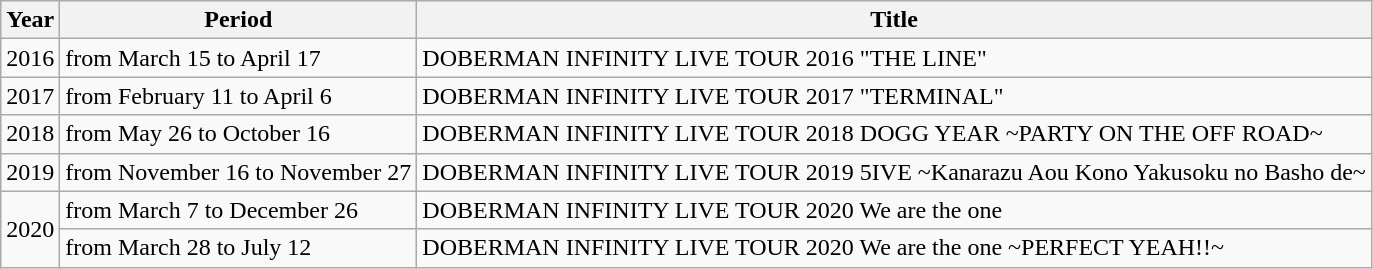<table class="wikitable">
<tr>
<th>Year</th>
<th>Period</th>
<th>Title</th>
</tr>
<tr>
<td>2016</td>
<td>from March 15 to April 17</td>
<td>DOBERMAN INFINITY LIVE TOUR 2016 "THE LINE"</td>
</tr>
<tr>
<td>2017</td>
<td>from February 11 to April 6</td>
<td>DOBERMAN INFINITY LIVE TOUR 2017 "TERMINAL"</td>
</tr>
<tr>
<td>2018</td>
<td>from May 26 to October 16</td>
<td>DOBERMAN INFINITY LIVE TOUR 2018 DOGG YEAR ~PARTY ON THE OFF ROAD~</td>
</tr>
<tr>
<td>2019</td>
<td>from November 16 to November 27</td>
<td>DOBERMAN INFINITY LIVE TOUR 2019 5IVE ~Kanarazu Aou Kono Yakusoku no Basho de~</td>
</tr>
<tr>
<td rowspan="2">2020</td>
<td>from March 7 to December 26</td>
<td>DOBERMAN INFINITY LIVE TOUR 2020 We are the one</td>
</tr>
<tr>
<td>from March 28 to July 12</td>
<td>DOBERMAN INFINITY LIVE TOUR 2020 We are the one ~PERFECT YEAH!!~</td>
</tr>
</table>
